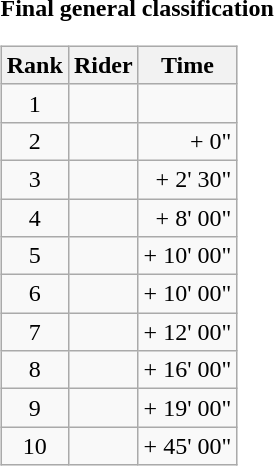<table>
<tr>
<td><strong>Final general classification</strong><br><table class="wikitable">
<tr>
<th scope="col">Rank</th>
<th scope="col">Rider</th>
<th scope="col">Time</th>
</tr>
<tr>
<td style="text-align:center;">1</td>
<td></td>
<td style="text-align:right;"></td>
</tr>
<tr>
<td style="text-align:center;">2</td>
<td></td>
<td style="text-align:right;">+ 0"</td>
</tr>
<tr>
<td style="text-align:center;">3</td>
<td></td>
<td style="text-align:right;">+ 2' 30"</td>
</tr>
<tr>
<td style="text-align:center;">4</td>
<td></td>
<td style="text-align:right;">+ 8' 00"</td>
</tr>
<tr>
<td style="text-align:center;">5</td>
<td></td>
<td style="text-align:right;">+ 10' 00"</td>
</tr>
<tr>
<td style="text-align:center;">6</td>
<td></td>
<td style="text-align:right;">+ 10' 00"</td>
</tr>
<tr>
<td style="text-align:center;">7</td>
<td></td>
<td style="text-align:right;">+ 12' 00"</td>
</tr>
<tr>
<td style="text-align:center;">8</td>
<td></td>
<td style="text-align:right;">+ 16' 00"</td>
</tr>
<tr>
<td style="text-align:center;">9</td>
<td></td>
<td style="text-align:right;">+ 19' 00"</td>
</tr>
<tr>
<td style="text-align:center;">10</td>
<td></td>
<td style="text-align:right;">+ 45' 00"</td>
</tr>
</table>
</td>
</tr>
</table>
